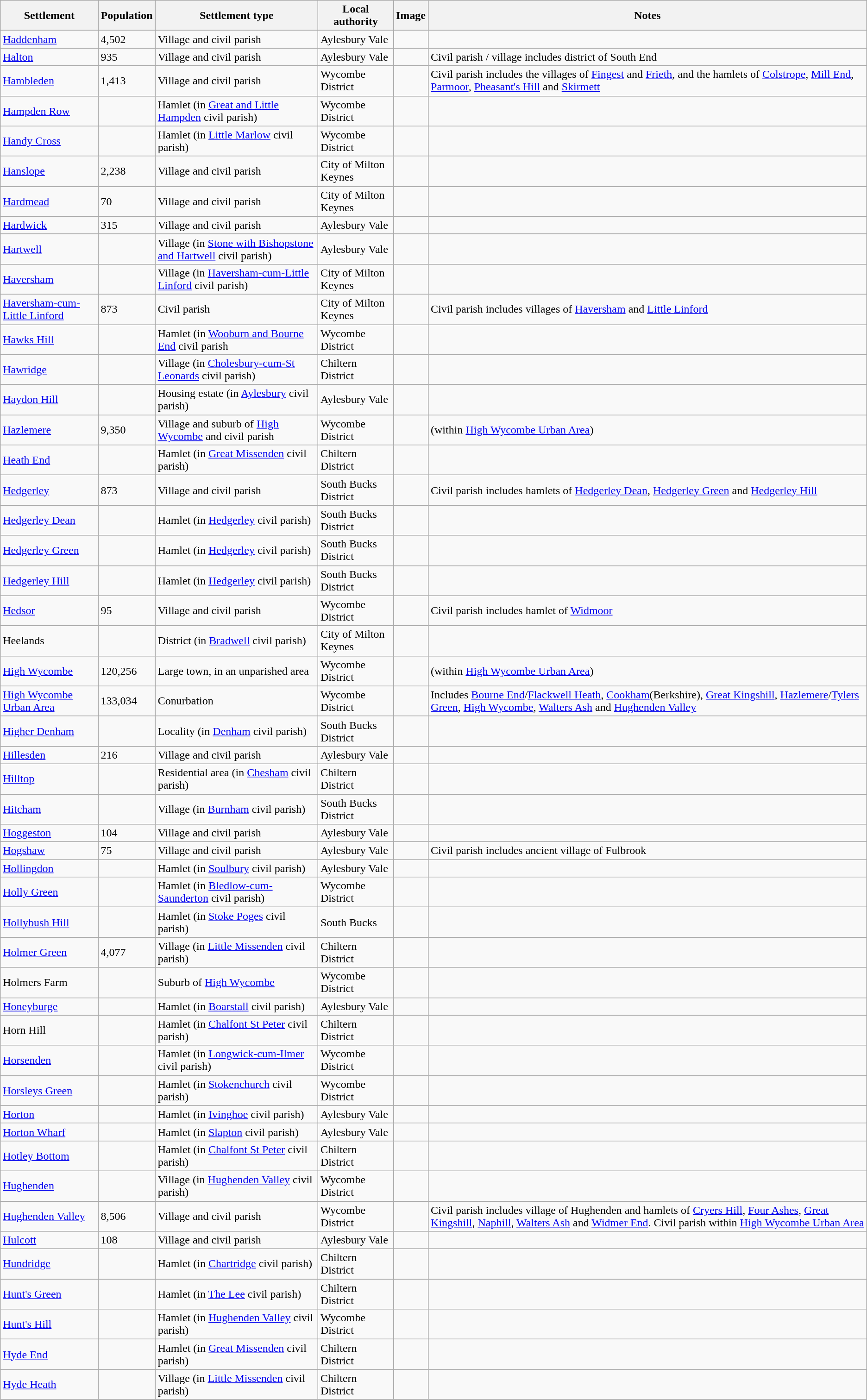<table class="wikitable sortable">
<tr>
<th style="font-weight: bold;">Settlement</th>
<th style="font-weight: bold;">Population</th>
<th style="font-weight: bold;">Settlement type</th>
<th style="font-weight: bold;">Local authority</th>
<th style="font-weight: bold;">Image</th>
<th style="font-weight: bold;">Notes</th>
</tr>
<tr>
<td><a href='#'>Haddenham</a></td>
<td>4,502</td>
<td>Village and civil parish</td>
<td>Aylesbury Vale</td>
<td></td>
<td></td>
</tr>
<tr>
<td><a href='#'>Halton</a></td>
<td>935</td>
<td>Village and civil parish</td>
<td>Aylesbury Vale</td>
<td></td>
<td>Civil parish / village includes district of South End</td>
</tr>
<tr>
<td><a href='#'>Hambleden</a></td>
<td>1,413</td>
<td>Village and civil parish</td>
<td>Wycombe District</td>
<td></td>
<td>Civil parish includes the villages of <a href='#'>Fingest</a> and <a href='#'>Frieth</a>, and the hamlets of <a href='#'>Colstrope</a>, <a href='#'>Mill End</a>, <a href='#'>Parmoor</a>, <a href='#'>Pheasant's Hill</a> and <a href='#'>Skirmett</a></td>
</tr>
<tr>
<td><a href='#'>Hampden Row</a></td>
<td></td>
<td>Hamlet (in <a href='#'>Great and Little Hampden</a> civil parish)</td>
<td>Wycombe District</td>
<td></td>
<td></td>
</tr>
<tr>
<td><a href='#'>Handy Cross</a></td>
<td></td>
<td>Hamlet (in <a href='#'>Little Marlow</a> civil parish)</td>
<td>Wycombe District</td>
<td></td>
<td></td>
</tr>
<tr>
<td><a href='#'>Hanslope</a></td>
<td>2,238</td>
<td>Village and civil parish</td>
<td>City of Milton Keynes</td>
<td></td>
<td></td>
</tr>
<tr>
<td><a href='#'>Hardmead</a></td>
<td>70</td>
<td>Village and civil parish</td>
<td>City of Milton Keynes</td>
<td></td>
<td></td>
</tr>
<tr>
<td><a href='#'>Hardwick</a></td>
<td>315</td>
<td>Village and civil parish</td>
<td>Aylesbury Vale</td>
<td></td>
<td></td>
</tr>
<tr>
<td><a href='#'>Hartwell</a></td>
<td></td>
<td>Village (in <a href='#'>Stone with Bishopstone and Hartwell</a> civil parish)</td>
<td>Aylesbury Vale</td>
<td></td>
<td></td>
</tr>
<tr>
<td><a href='#'>Haversham</a></td>
<td></td>
<td>Village (in <a href='#'>Haversham-cum-Little Linford</a> civil parish)</td>
<td>City of Milton Keynes</td>
<td></td>
<td></td>
</tr>
<tr>
<td><a href='#'>Haversham-cum-Little Linford</a></td>
<td>873</td>
<td>Civil parish</td>
<td>City of Milton Keynes</td>
<td></td>
<td>Civil parish includes villages of <a href='#'>Haversham</a> and <a href='#'>Little Linford</a></td>
</tr>
<tr>
<td><a href='#'>Hawks Hill</a></td>
<td></td>
<td>Hamlet (in <a href='#'>Wooburn and Bourne End</a> civil parish</td>
<td>Wycombe District</td>
<td></td>
<td></td>
</tr>
<tr>
<td><a href='#'>Hawridge</a></td>
<td></td>
<td>Village (in <a href='#'>Cholesbury-cum-St Leonards</a> civil parish)</td>
<td>Chiltern District</td>
<td></td>
<td></td>
</tr>
<tr>
<td><a href='#'>Haydon Hill</a></td>
<td></td>
<td>Housing estate (in <a href='#'>Aylesbury</a> civil parish)</td>
<td>Aylesbury Vale</td>
<td></td>
<td></td>
</tr>
<tr>
<td><a href='#'>Hazlemere</a></td>
<td>9,350</td>
<td>Village and suburb of <a href='#'>High Wycombe</a> and civil parish</td>
<td>Wycombe District</td>
<td></td>
<td>(within <a href='#'>High Wycombe Urban Area</a>)</td>
</tr>
<tr>
<td><a href='#'>Heath End</a></td>
<td></td>
<td>Hamlet (in <a href='#'>Great Missenden</a> civil parish)</td>
<td>Chiltern District</td>
<td></td>
<td></td>
</tr>
<tr>
<td><a href='#'>Hedgerley</a></td>
<td>873</td>
<td>Village and civil parish</td>
<td>South Bucks District</td>
<td></td>
<td>Civil parish includes hamlets of <a href='#'>Hedgerley Dean</a>, <a href='#'>Hedgerley Green</a> and <a href='#'>Hedgerley Hill</a></td>
</tr>
<tr>
<td><a href='#'>Hedgerley Dean</a></td>
<td></td>
<td>Hamlet (in <a href='#'>Hedgerley</a> civil parish)</td>
<td>South Bucks District</td>
<td></td>
<td></td>
</tr>
<tr>
<td><a href='#'>Hedgerley Green</a></td>
<td></td>
<td>Hamlet (in <a href='#'>Hedgerley</a> civil parish)</td>
<td>South Bucks District</td>
<td></td>
<td></td>
</tr>
<tr>
<td><a href='#'>Hedgerley Hill</a></td>
<td></td>
<td>Hamlet (in <a href='#'>Hedgerley</a> civil parish)</td>
<td>South Bucks District</td>
<td></td>
<td></td>
</tr>
<tr>
<td><a href='#'>Hedsor</a></td>
<td>95</td>
<td>Village and civil parish</td>
<td>Wycombe District</td>
<td></td>
<td>Civil parish includes hamlet of <a href='#'>Widmoor</a></td>
</tr>
<tr>
<td>Heelands</td>
<td></td>
<td>District (in <a href='#'>Bradwell</a> civil parish)</td>
<td>City of Milton Keynes</td>
<td></td>
<td></td>
</tr>
<tr>
<td><a href='#'>High Wycombe</a></td>
<td>120,256</td>
<td>Large town, in an unparished area</td>
<td>Wycombe District</td>
<td></td>
<td>(within <a href='#'>High Wycombe Urban Area</a>)</td>
</tr>
<tr>
<td><a href='#'>High Wycombe Urban Area</a></td>
<td>133,034</td>
<td>Conurbation</td>
<td>Wycombe District</td>
<td></td>
<td>Includes <a href='#'>Bourne End</a>/<a href='#'>Flackwell Heath</a>, <a href='#'>Cookham</a>(Berkshire), <a href='#'>Great Kingshill</a>, <a href='#'>Hazlemere</a>/<a href='#'>Tylers Green</a>, <a href='#'>High Wycombe</a>, <a href='#'>Walters Ash</a> and <a href='#'>Hughenden Valley</a></td>
</tr>
<tr>
<td><a href='#'>Higher Denham</a></td>
<td></td>
<td>Locality (in <a href='#'>Denham</a> civil parish)</td>
<td>South Bucks District</td>
<td></td>
<td></td>
</tr>
<tr>
<td><a href='#'>Hillesden</a></td>
<td>216</td>
<td>Village and civil parish</td>
<td>Aylesbury Vale</td>
<td></td>
<td></td>
</tr>
<tr>
<td><a href='#'>Hilltop</a></td>
<td></td>
<td>Residential area (in <a href='#'>Chesham</a> civil parish)</td>
<td>Chiltern District</td>
<td></td>
<td></td>
</tr>
<tr>
<td><a href='#'>Hitcham</a></td>
<td></td>
<td>Village (in <a href='#'>Burnham</a> civil parish)</td>
<td>South Bucks District</td>
<td></td>
<td></td>
</tr>
<tr>
<td><a href='#'>Hoggeston</a></td>
<td>104</td>
<td>Village and civil parish</td>
<td>Aylesbury Vale</td>
<td></td>
<td></td>
</tr>
<tr>
<td><a href='#'>Hogshaw</a></td>
<td>75</td>
<td>Village and civil parish</td>
<td>Aylesbury Vale</td>
<td></td>
<td>Civil parish includes ancient village of Fulbrook</td>
</tr>
<tr>
<td><a href='#'>Hollingdon</a></td>
<td></td>
<td>Hamlet (in <a href='#'>Soulbury</a> civil parish)</td>
<td>Aylesbury Vale</td>
<td></td>
<td></td>
</tr>
<tr>
<td><a href='#'>Holly Green</a></td>
<td></td>
<td>Hamlet (in <a href='#'>Bledlow-cum-Saunderton</a> civil parish)</td>
<td>Wycombe District</td>
<td></td>
<td></td>
</tr>
<tr>
<td><a href='#'>Hollybush Hill</a></td>
<td></td>
<td>Hamlet (in <a href='#'>Stoke Poges</a> civil parish)</td>
<td>South Bucks</td>
<td></td>
<td></td>
</tr>
<tr>
<td><a href='#'>Holmer Green</a></td>
<td>4,077</td>
<td>Village (in <a href='#'>Little Missenden</a> civil parish)</td>
<td>Chiltern District</td>
<td></td>
<td></td>
</tr>
<tr>
<td>Holmers Farm</td>
<td></td>
<td>Suburb of <a href='#'>High Wycombe</a></td>
<td>Wycombe District</td>
<td></td>
<td></td>
</tr>
<tr>
<td><a href='#'>Honeyburge</a></td>
<td></td>
<td>Hamlet (in <a href='#'>Boarstall</a> civil parish)</td>
<td>Aylesbury Vale</td>
<td></td>
<td></td>
</tr>
<tr>
<td>Horn Hill</td>
<td></td>
<td>Hamlet (in <a href='#'>Chalfont St Peter</a> civil parish)</td>
<td>Chiltern District</td>
<td></td>
<td></td>
</tr>
<tr>
<td><a href='#'>Horsenden</a></td>
<td></td>
<td>Hamlet (in <a href='#'>Longwick-cum-Ilmer</a> civil parish)</td>
<td>Wycombe District</td>
<td></td>
<td></td>
</tr>
<tr>
<td><a href='#'>Horsleys Green</a></td>
<td></td>
<td>Hamlet (in <a href='#'>Stokenchurch</a> civil parish)</td>
<td>Wycombe District</td>
<td></td>
<td></td>
</tr>
<tr>
<td><a href='#'>Horton</a></td>
<td></td>
<td>Hamlet (in <a href='#'>Ivinghoe</a> civil parish)</td>
<td>Aylesbury Vale</td>
<td></td>
<td></td>
</tr>
<tr>
<td><a href='#'>Horton Wharf</a></td>
<td></td>
<td>Hamlet (in <a href='#'>Slapton</a> civil parish)</td>
<td>Aylesbury Vale</td>
<td></td>
<td></td>
</tr>
<tr>
<td><a href='#'>Hotley Bottom</a></td>
<td></td>
<td>Hamlet (in <a href='#'>Chalfont St Peter</a> civil parish)</td>
<td>Chiltern District</td>
<td></td>
<td></td>
</tr>
<tr>
<td><a href='#'>Hughenden</a></td>
<td></td>
<td>Village (in <a href='#'>Hughenden Valley</a> civil parish)</td>
<td>Wycombe District</td>
<td></td>
<td></td>
</tr>
<tr>
<td><a href='#'>Hughenden Valley</a></td>
<td>8,506</td>
<td>Village and civil parish</td>
<td>Wycombe District</td>
<td></td>
<td>Civil parish includes village of Hughenden and hamlets of <a href='#'>Cryers Hill</a>, <a href='#'>Four Ashes</a>, <a href='#'>Great Kingshill</a>, <a href='#'>Naphill</a>, <a href='#'>Walters Ash</a> and <a href='#'>Widmer End</a>. Civil parish within <a href='#'>High Wycombe Urban Area</a></td>
</tr>
<tr>
<td><a href='#'>Hulcott</a></td>
<td>108</td>
<td>Village and civil parish</td>
<td>Aylesbury Vale</td>
<td></td>
<td></td>
</tr>
<tr>
<td><a href='#'>Hundridge</a></td>
<td></td>
<td>Hamlet (in <a href='#'>Chartridge</a> civil parish)</td>
<td>Chiltern District</td>
<td></td>
<td></td>
</tr>
<tr>
<td><a href='#'>Hunt's Green</a></td>
<td></td>
<td>Hamlet (in <a href='#'>The Lee</a> civil parish)</td>
<td>Chiltern District</td>
<td></td>
<td></td>
</tr>
<tr>
<td><a href='#'>Hunt's Hill</a></td>
<td></td>
<td>Hamlet (in <a href='#'>Hughenden Valley</a> civil parish)</td>
<td>Wycombe District</td>
<td></td>
<td></td>
</tr>
<tr>
<td><a href='#'>Hyde End</a></td>
<td></td>
<td>Hamlet (in <a href='#'>Great Missenden</a> civil parish)</td>
<td>Chiltern District</td>
<td></td>
<td></td>
</tr>
<tr>
<td><a href='#'>Hyde Heath</a></td>
<td></td>
<td>Village (in <a href='#'>Little Missenden</a> civil parish)</td>
<td>Chiltern District</td>
<td></td>
<td></td>
</tr>
</table>
